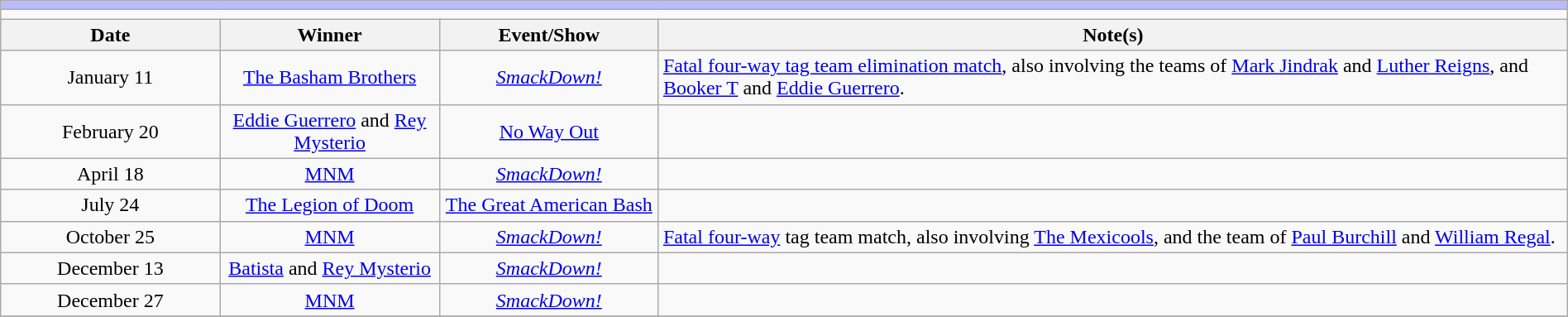<table class="wikitable" style="text-align:center; width:100%;">
<tr style="background:#BBF;">
<td colspan="5"></td>
</tr>
<tr>
<td colspan="5"><strong></strong></td>
</tr>
<tr>
<th width=14%>Date</th>
<th width=14%>Winner</th>
<th width=14%>Event/Show</th>
<th width=58%>Note(s)</th>
</tr>
<tr>
<td>January 11<br></td>
<td><a href='#'>The Basham Brothers</a><br></td>
<td><em><a href='#'>SmackDown!</a></em></td>
<td align=left><a href='#'>Fatal four-way tag team elimination match</a>, also involving the teams of <a href='#'>Mark Jindrak</a> and <a href='#'>Luther Reigns</a>, and <a href='#'>Booker T</a> and <a href='#'>Eddie Guerrero</a>.</td>
</tr>
<tr>
<td>February 20</td>
<td><a href='#'>Eddie Guerrero</a> and <a href='#'>Rey Mysterio</a></td>
<td><a href='#'>No Way Out</a></td>
<td></td>
</tr>
<tr>
<td>April 18<br></td>
<td><a href='#'>MNM</a><br></td>
<td><em><a href='#'>SmackDown!</a></em></td>
<td></td>
</tr>
<tr>
<td>July 24</td>
<td><a href='#'>The Legion of Doom</a><br></td>
<td><a href='#'>The Great American Bash</a></td>
<td></td>
</tr>
<tr>
<td>October 25<br></td>
<td><a href='#'>MNM</a><br></td>
<td><em><a href='#'>SmackDown!</a></em></td>
<td align=left><a href='#'>Fatal four-way</a> tag team match, also involving <a href='#'>The Mexicools</a>, and the team of <a href='#'>Paul Burchill</a> and <a href='#'>William Regal</a>.</td>
</tr>
<tr>
<td>December 13<br></td>
<td><a href='#'>Batista</a> and <a href='#'>Rey Mysterio</a></td>
<td><em><a href='#'>SmackDown!</a></em></td>
<td></td>
</tr>
<tr>
<td>December 27<br></td>
<td><a href='#'>MNM</a><br></td>
<td><em><a href='#'>SmackDown!</a></em></td>
<td></td>
</tr>
<tr>
</tr>
</table>
